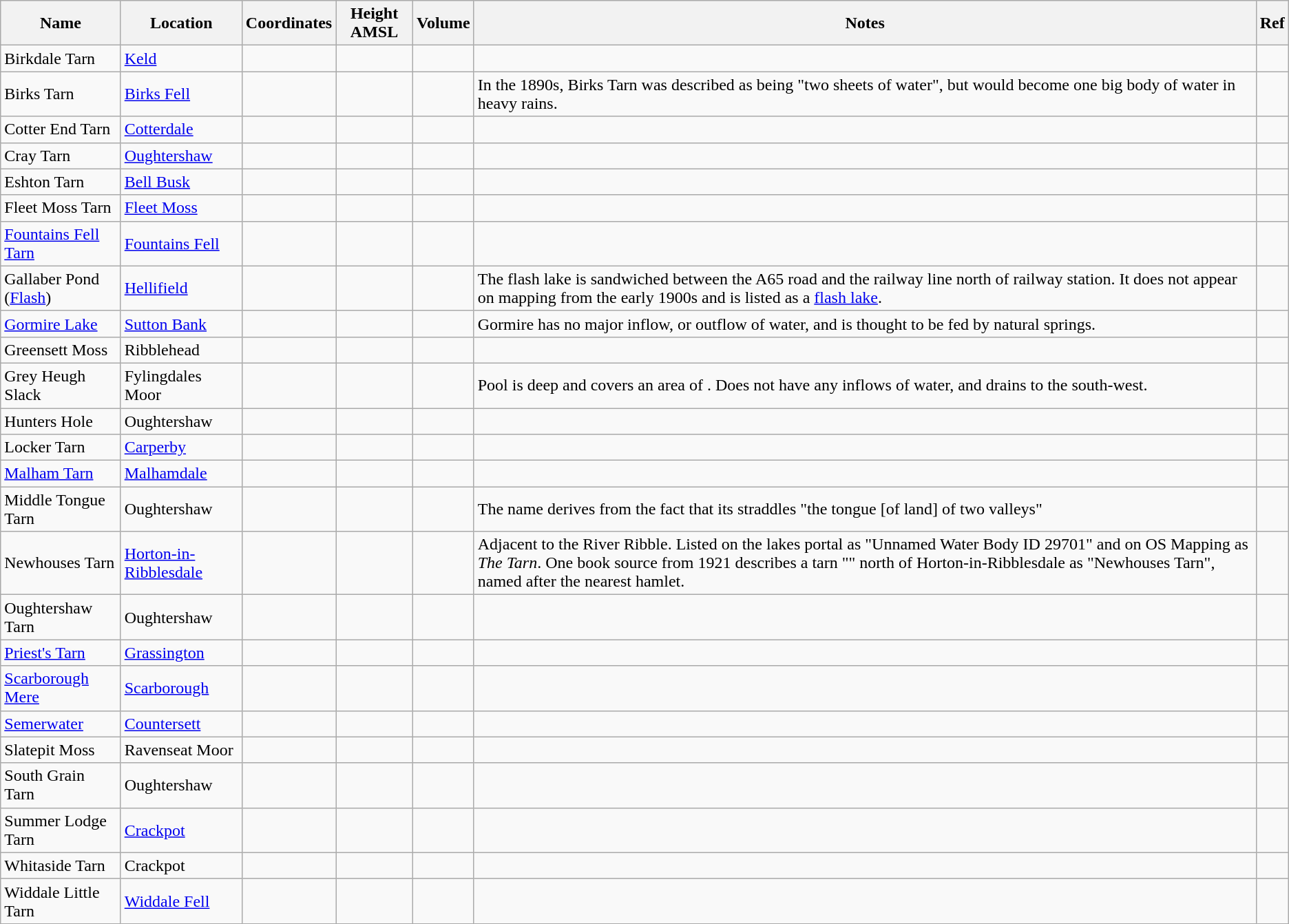<table class="wikitable">
<tr>
<th>Name</th>
<th>Location</th>
<th>Coordinates</th>
<th>Height AMSL</th>
<th>Volume</th>
<th>Notes</th>
<th>Ref</th>
</tr>
<tr>
<td>Birkdale Tarn</td>
<td><a href='#'>Keld</a></td>
<td></td>
<td></td>
<td></td>
<td></td>
<td></td>
</tr>
<tr>
<td>Birks Tarn</td>
<td><a href='#'>Birks Fell</a></td>
<td></td>
<td></td>
<td></td>
<td>In the 1890s, Birks Tarn was described as being "two sheets of water", but would become one big body of water in heavy rains.</td>
<td></td>
</tr>
<tr>
<td>Cotter End Tarn</td>
<td><a href='#'>Cotterdale</a></td>
<td></td>
<td></td>
<td></td>
<td></td>
<td></td>
</tr>
<tr>
<td>Cray Tarn</td>
<td><a href='#'>Oughtershaw</a></td>
<td></td>
<td></td>
<td></td>
<td></td>
<td></td>
</tr>
<tr>
<td>Eshton Tarn</td>
<td><a href='#'>Bell Busk</a></td>
<td></td>
<td></td>
<td></td>
<td></td>
<td></td>
</tr>
<tr>
<td>Fleet Moss Tarn</td>
<td><a href='#'>Fleet Moss</a></td>
<td></td>
<td></td>
<td></td>
<td></td>
<td></td>
</tr>
<tr>
<td><a href='#'>Fountains Fell Tarn</a></td>
<td><a href='#'>Fountains Fell</a></td>
<td></td>
<td></td>
<td></td>
<td></td>
<td></td>
</tr>
<tr>
<td>Gallaber Pond (<a href='#'>Flash</a>)</td>
<td><a href='#'>Hellifield</a></td>
<td></td>
<td></td>
<td></td>
<td>The flash lake is sandwiched between the A65 road and the railway line north of  railway station. It does not appear on mapping from the early 1900s and is listed as a <a href='#'>flash lake</a>.</td>
<td></td>
</tr>
<tr>
<td><a href='#'>Gormire Lake</a></td>
<td><a href='#'>Sutton Bank</a></td>
<td></td>
<td></td>
<td></td>
<td>Gormire has no major inflow, or outflow of water, and is thought to be fed by natural springs.</td>
<td></td>
</tr>
<tr>
<td>Greensett Moss</td>
<td>Ribblehead</td>
<td></td>
<td></td>
<td></td>
<td></td>
<td></td>
</tr>
<tr>
<td>Grey Heugh Slack</td>
<td>Fylingdales Moor</td>
<td></td>
<td></td>
<td></td>
<td>Pool is  deep and covers an area of . Does not have any inflows of water, and drains to the south-west.</td>
<td></td>
</tr>
<tr>
<td>Hunters Hole</td>
<td>Oughtershaw</td>
<td></td>
<td></td>
<td></td>
<td></td>
<td></td>
</tr>
<tr>
<td>Locker Tarn</td>
<td><a href='#'>Carperby</a></td>
<td></td>
<td></td>
<td></td>
<td></td>
<td></td>
</tr>
<tr>
<td><a href='#'>Malham Tarn</a></td>
<td><a href='#'>Malhamdale</a></td>
<td></td>
<td></td>
<td></td>
<td></td>
<td></td>
</tr>
<tr>
<td>Middle Tongue Tarn</td>
<td>Oughtershaw</td>
<td></td>
<td></td>
<td></td>
<td>The name derives from the fact that its straddles "the tongue [of land] of two valleys"</td>
<td></td>
</tr>
<tr>
<td>Newhouses Tarn</td>
<td><a href='#'>Horton-in-Ribblesdale</a></td>
<td></td>
<td></td>
<td></td>
<td>Adjacent to the River Ribble. Listed on the lakes portal as "Unnamed Water Body ID 29701" and on OS Mapping as <em>The Tarn</em>. One book source from 1921 describes a tarn "" north of Horton-in-Ribblesdale as "Newhouses Tarn", named after the nearest hamlet.</td>
<td></td>
</tr>
<tr>
<td>Oughtershaw Tarn</td>
<td>Oughtershaw</td>
<td></td>
<td></td>
<td></td>
<td></td>
<td></td>
</tr>
<tr>
<td><a href='#'>Priest's Tarn</a></td>
<td><a href='#'>Grassington</a></td>
<td></td>
<td></td>
<td></td>
<td></td>
<td></td>
</tr>
<tr>
<td><a href='#'>Scarborough Mere</a></td>
<td><a href='#'>Scarborough</a></td>
<td></td>
<td></td>
<td></td>
<td></td>
<td></td>
</tr>
<tr>
<td><a href='#'>Semerwater</a></td>
<td><a href='#'>Countersett</a></td>
<td></td>
<td></td>
<td></td>
<td></td>
<td></td>
</tr>
<tr>
<td>Slatepit Moss</td>
<td>Ravenseat Moor</td>
<td></td>
<td></td>
<td></td>
<td></td>
<td></td>
</tr>
<tr>
<td>South Grain Tarn</td>
<td>Oughtershaw</td>
<td></td>
<td></td>
<td></td>
<td></td>
<td></td>
</tr>
<tr>
<td>Summer Lodge Tarn</td>
<td><a href='#'>Crackpot</a></td>
<td></td>
<td></td>
<td></td>
<td></td>
<td></td>
</tr>
<tr>
<td>Whitaside Tarn</td>
<td>Crackpot</td>
<td></td>
<td></td>
<td></td>
<td></td>
<td></td>
</tr>
<tr>
<td>Widdale Little Tarn</td>
<td><a href='#'>Widdale Fell</a></td>
<td></td>
<td></td>
<td></td>
<td></td>
<td></td>
</tr>
</table>
